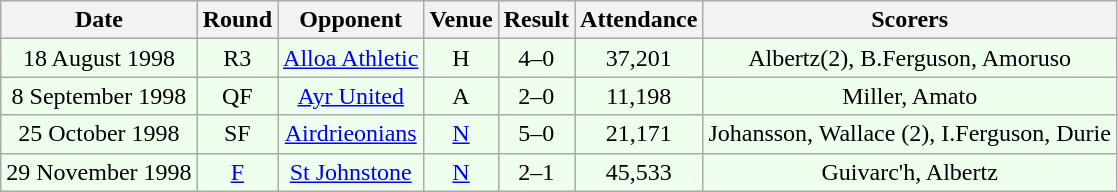<table class="wikitable sortable" style="font-size:100%; text-align:center">
<tr>
<th>Date</th>
<th>Round</th>
<th>Opponent</th>
<th>Venue</th>
<th>Result</th>
<th>Attendance</th>
<th>Scorers</th>
</tr>
<tr bgcolor = "#EEFFEE">
<td>18 August 1998</td>
<td>R3</td>
<td><a href='#'>Alloa Athletic</a></td>
<td>H</td>
<td>4–0</td>
<td>37,201</td>
<td>Albertz(2), B.Ferguson, Amoruso</td>
</tr>
<tr bgcolor = "#EEFFEE">
<td>8 September 1998</td>
<td>QF</td>
<td><a href='#'>Ayr United</a></td>
<td>A</td>
<td>2–0</td>
<td>11,198</td>
<td>Miller, Amato</td>
</tr>
<tr bgcolor = "#EEFFEE">
<td>25 October 1998</td>
<td>SF</td>
<td><a href='#'>Airdrieonians</a></td>
<td><a href='#'>N</a></td>
<td>5–0</td>
<td>21,171</td>
<td>Johansson, Wallace (2), I.Ferguson, Durie</td>
</tr>
<tr bgcolor = "#EEFFEE">
<td>29 November 1998</td>
<td><a href='#'>F</a></td>
<td><a href='#'>St Johnstone</a></td>
<td><a href='#'>N</a></td>
<td>2–1</td>
<td>45,533</td>
<td>Guivarc'h, Albertz</td>
</tr>
</table>
